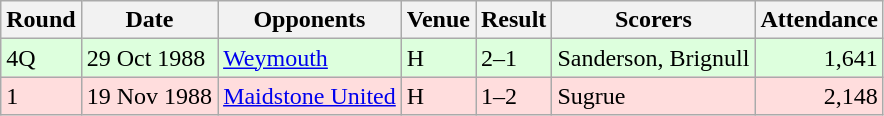<table class="wikitable">
<tr>
<th>Round</th>
<th>Date</th>
<th>Opponents</th>
<th>Venue</th>
<th>Result</th>
<th>Scorers</th>
<th>Attendance</th>
</tr>
<tr bgcolor="#ddffdd">
<td>4Q</td>
<td>29 Oct 1988</td>
<td><a href='#'>Weymouth</a></td>
<td>H</td>
<td>2–1</td>
<td>Sanderson, Brignull</td>
<td align="right">1,641</td>
</tr>
<tr bgcolor="#ffdddd">
<td>1</td>
<td>19 Nov 1988</td>
<td><a href='#'>Maidstone United</a></td>
<td>H</td>
<td>1–2</td>
<td>Sugrue</td>
<td align="right">2,148</td>
</tr>
</table>
